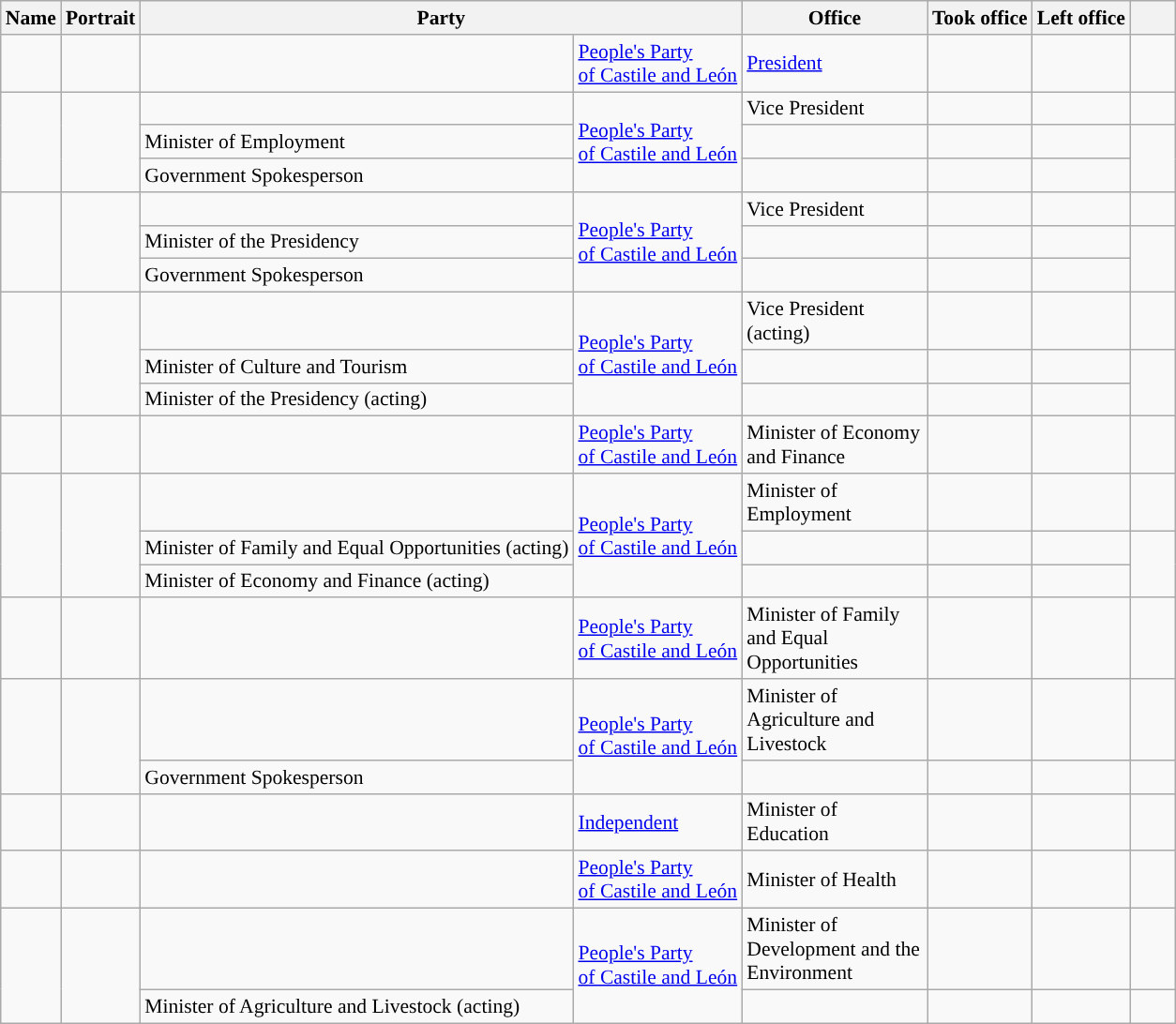<table class="wikitable plainrowheaders sortable" style="font-size:90%; text-align:left;">
<tr>
<th scope=col>Name</th>
<th scope=col class=unsortable>Portrait</th>
<th scope=col colspan="2">Party</th>
<th scope=col width=125px>Office</th>
<th scope=col>Took office</th>
<th scope=col>Left office</th>
<th scope=col width=25px class=unsortable></th>
</tr>
<tr>
<td style="white-space: nowrap;"></td>
<td align=center></td>
<td !align="center" style="background:"></td>
<td><a href='#'>People's Party<br>of Castile and León</a></td>
<td><a href='#'>President</a></td>
<td align=center></td>
<td align=center></td>
<td align=center></td>
</tr>
<tr>
<td style="white-space: nowrap;" rowspan=3></td>
<td align=center rowspan=3></td>
<td !align="center" style="background:"></td>
<td rowspan=3><a href='#'>People's Party<br>of Castile and León</a></td>
<td>Vice President</td>
<td align=center></td>
<td align=center></td>
<td align=center></td>
</tr>
<tr>
<td>Minister of Employment</td>
<td align=center></td>
<td align=center></td>
<td align=center></td>
</tr>
<tr>
<td>Government Spokesperson</td>
<td align=center></td>
<td align=center></td>
<td align=center></td>
</tr>
<tr>
<td style="white-space: nowrap;" rowspan=3></td>
<td align=center rowspan=3></td>
<td !align="center" style="background:"></td>
<td rowspan=3><a href='#'>People's Party<br>of Castile and León</a></td>
<td>Vice President</td>
<td align=center></td>
<td align=center></td>
<td align=center></td>
</tr>
<tr>
<td>Minister of the Presidency</td>
<td align=center></td>
<td align=center></td>
<td align=center></td>
</tr>
<tr>
<td>Government Spokesperson</td>
<td align=center></td>
<td align=center></td>
<td align=center></td>
</tr>
<tr>
<td style="white-space: nowrap;" rowspan=3></td>
<td align=center rowspan=3></td>
<td !align="center" style="background:"></td>
<td rowspan=3><a href='#'>People's Party<br>of Castile and León</a></td>
<td>Vice President (acting)</td>
<td align=center></td>
<td align=center></td>
<td align=center></td>
</tr>
<tr>
<td>Minister of Culture and Tourism</td>
<td align=center></td>
<td align=center></td>
<td align=center></td>
</tr>
<tr>
<td>Minister of the Presidency (acting)</td>
<td align=center></td>
<td align=center></td>
<td align=center></td>
</tr>
<tr>
<td style="white-space: nowrap;"></td>
<td align=center></td>
<td !align="center" style="background:"></td>
<td><a href='#'>People's Party<br>of Castile and León</a></td>
<td>Minister of Economy and Finance</td>
<td align=center></td>
<td align=center></td>
<td align=center></td>
</tr>
<tr>
<td style="white-space: nowrap;" rowspan=3></td>
<td align=center rowspan=3></td>
<td !align="center" style="background:"></td>
<td rowspan=3><a href='#'>People's Party<br>of Castile and León</a></td>
<td>Minister of Employment</td>
<td align=center></td>
<td align=center></td>
<td align=center></td>
</tr>
<tr>
<td>Minister of Family and Equal Opportunities (acting)</td>
<td align=center></td>
<td align=center></td>
<td align=center></td>
</tr>
<tr>
<td>Minister of Economy and Finance (acting)</td>
<td align=center></td>
<td align=center></td>
<td align=center></td>
</tr>
<tr>
<td style="white-space: nowrap;"></td>
<td align=center></td>
<td !align="center" style="background:"></td>
<td><a href='#'>People's Party<br>of Castile and León</a></td>
<td>Minister of Family and Equal Opportunities</td>
<td align=center></td>
<td align=center></td>
<td align=center></td>
</tr>
<tr>
<td style="white-space: nowrap;" rowspan=2></td>
<td align=center rowspan=2></td>
<td !align="center" style="background:"></td>
<td rowspan=2><a href='#'>People's Party<br>of Castile and León</a></td>
<td>Minister of Agriculture and Livestock</td>
<td align=center></td>
<td align=center></td>
<td align=center></td>
</tr>
<tr>
<td>Government Spokesperson</td>
<td align=center></td>
<td align=center></td>
<td align=center></td>
</tr>
<tr>
<td style="white-space: nowrap;"></td>
<td align=center></td>
<td !align="center" style="background:"></td>
<td><a href='#'>Independent</a></td>
<td>Minister of Education</td>
<td align=center></td>
<td align=center></td>
<td align=center></td>
</tr>
<tr>
<td style="white-space: nowrap;"></td>
<td align=center></td>
<td !align="center" style="background:"></td>
<td><a href='#'>People's Party<br>of Castile and León</a></td>
<td>Minister of Health</td>
<td align=center></td>
<td align=center></td>
<td align=center></td>
</tr>
<tr>
<td style="white-space: nowrap;" rowspan=2></td>
<td align=center rowspan=2></td>
<td !align="center" style="background:"></td>
<td rowspan=2><a href='#'>People's Party<br>of Castile and León</a></td>
<td>Minister of Development and the Environment</td>
<td align=center></td>
<td align=center></td>
<td align=center></td>
</tr>
<tr>
<td>Minister of Agriculture and Livestock (acting)</td>
<td align=center></td>
<td align=center></td>
<td align=center></td>
</tr>
</table>
